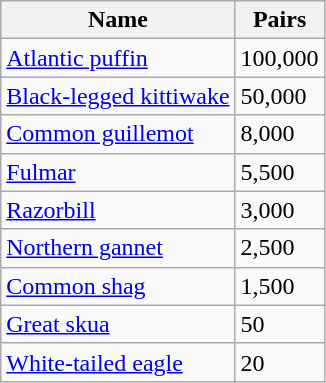<table class="wikitable">
<tr>
<th>Name</th>
<th>Pairs</th>
</tr>
<tr>
<td><a href='#'>Atlantic puffin</a></td>
<td>100,000</td>
</tr>
<tr>
<td><a href='#'>Black-legged kittiwake</a></td>
<td>50,000</td>
</tr>
<tr>
<td><a href='#'>Common guillemot</a></td>
<td>8,000</td>
</tr>
<tr>
<td><a href='#'>Fulmar</a></td>
<td>5,500</td>
</tr>
<tr>
<td><a href='#'>Razorbill</a></td>
<td>3,000</td>
</tr>
<tr>
<td><a href='#'>Northern gannet</a></td>
<td>2,500</td>
</tr>
<tr>
<td><a href='#'>Common shag</a></td>
<td>1,500</td>
</tr>
<tr>
<td><a href='#'>Great skua</a></td>
<td>50</td>
</tr>
<tr>
<td><a href='#'>White-tailed eagle</a></td>
<td>20</td>
</tr>
</table>
